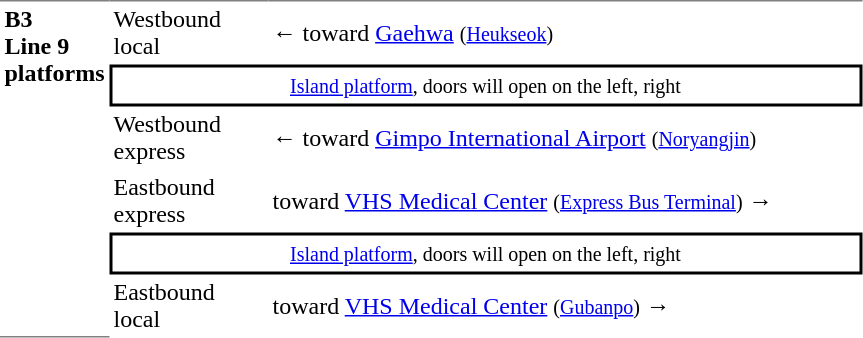<table table border=0 cellspacing=0 cellpadding=3>
<tr>
<td style="border-top:solid 1px gray;border-bottom:solid 1px gray;" width=50 rowspan=10 valign=top><strong>B3<br>Line 9 platforms</strong></td>
<td style="border-bottom:solid 0px gray;border-top:solid 1px gray;" width=100>Westbound local</td>
<td style="border-bottom:solid 0px gray;border-top:solid 1px gray;" width=390>←  toward <a href='#'>Gaehwa</a> <small>(<a href='#'>Heukseok</a>)</small></td>
</tr>
<tr>
<td style="border-top:solid 2px black;border-right:solid 2px black;border-left:solid 2px black;border-bottom:solid 2px black;text-align:center;" colspan=2><small><a href='#'>Island platform</a>, doors will open on the left, right</small></td>
</tr>
<tr>
<td>Westbound express</td>
<td>← <span> toward <a href='#'>Gimpo International Airport</a> <small>(<a href='#'>Noryangjin</a>)</small></span></td>
</tr>
<tr>
<td>Eastbound express</td>
<td>  toward <a href='#'>VHS Medical Center</a> <small>(<a href='#'>Express Bus Terminal</a>)</small> →</td>
</tr>
<tr>
<td style="border-top:solid 2px black;border-right:solid 2px black;border-left:solid 2px black;border-bottom:solid 2px black;text-align:center;" colspan=2><small><a href='#'>Island platform</a>, doors will open on the left, right</small></td>
</tr>
<tr>
<td>Eastbound local</td>
<td>  toward <a href='#'>VHS Medical Center</a> <small>(<a href='#'>Gubanpo</a>)</small> →</td>
</tr>
</table>
